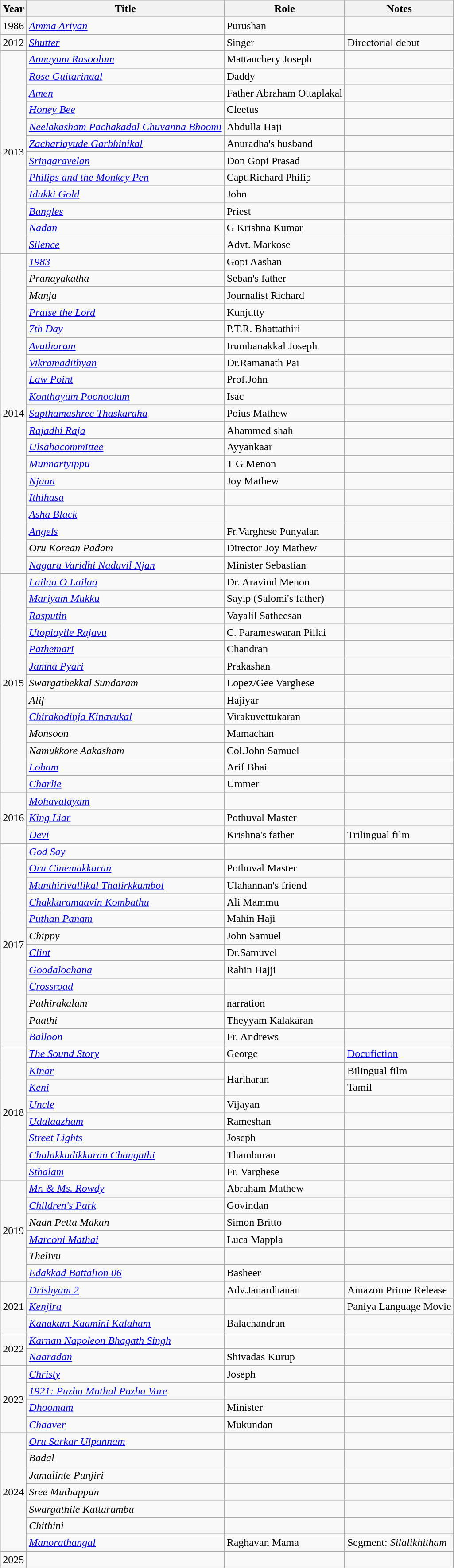<table class="wikitable sortable">
<tr>
<th>Year</th>
<th>Title</th>
<th>Role</th>
<th class="unsortable">Notes</th>
</tr>
<tr>
<td>1986</td>
<td><em><a href='#'>Amma Ariyan</a></em></td>
<td>Purushan</td>
<td></td>
</tr>
<tr>
<td>2012</td>
<td><em><a href='#'>Shutter</a></em></td>
<td>Singer</td>
<td>Directorial debut</td>
</tr>
<tr>
<td rowspan=12>2013</td>
<td><em><a href='#'>Annayum Rasoolum</a></em></td>
<td>Mattanchery Joseph</td>
<td></td>
</tr>
<tr>
<td><em><a href='#'>Rose Guitarinaal</a></em></td>
<td>Daddy</td>
<td></td>
</tr>
<tr>
<td><em><a href='#'>Amen</a></em></td>
<td>Father Abraham Ottaplakal</td>
<td></td>
</tr>
<tr>
<td><em><a href='#'>Honey Bee</a></em></td>
<td>Cleetus</td>
<td></td>
</tr>
<tr>
<td><em><a href='#'>Neelakasham Pachakadal Chuvanna Bhoomi</a></em></td>
<td>Abdulla Haji</td>
<td></td>
</tr>
<tr>
<td><em><a href='#'>Zachariayude Garbhinikal</a></em></td>
<td>Anuradha's husband</td>
<td></td>
</tr>
<tr>
<td><em><a href='#'>Sringaravelan</a></em></td>
<td>Don Gopi Prasad</td>
<td></td>
</tr>
<tr>
<td><em><a href='#'>Philips and the Monkey Pen</a></em></td>
<td>Capt.Richard Philip</td>
<td></td>
</tr>
<tr>
<td><em><a href='#'>Idukki Gold</a></em></td>
<td>John</td>
<td></td>
</tr>
<tr>
<td><em><a href='#'>Bangles</a></em></td>
<td>Priest</td>
<td></td>
</tr>
<tr>
<td><em><a href='#'>Nadan</a></em></td>
<td>G Krishna Kumar</td>
<td></td>
</tr>
<tr>
<td><em><a href='#'>Silence</a></em></td>
<td>Advt. Markose</td>
<td></td>
</tr>
<tr>
<td rowspan="19">2014</td>
<td><em><a href='#'>1983</a></em></td>
<td>Gopi Aashan</td>
<td></td>
</tr>
<tr>
<td><em>Pranayakatha</em></td>
<td>Seban's father</td>
<td></td>
</tr>
<tr>
<td><em>Manja</em></td>
<td>Journalist Richard</td>
<td></td>
</tr>
<tr>
<td><em><a href='#'>Praise the Lord</a></em></td>
<td>Kunjutty</td>
<td></td>
</tr>
<tr>
<td><em><a href='#'>7th Day</a></em></td>
<td>P.T.R. Bhattathiri</td>
<td></td>
</tr>
<tr>
<td><em><a href='#'>Avatharam</a></em></td>
<td>Irumbanakkal Joseph</td>
<td></td>
</tr>
<tr>
<td><em><a href='#'>Vikramadithyan</a></em></td>
<td>Dr.Ramanath Pai</td>
<td></td>
</tr>
<tr>
<td><em><a href='#'>Law Point</a></em></td>
<td>Prof.John</td>
<td></td>
</tr>
<tr>
<td><em><a href='#'>Konthayum Poonoolum</a></em></td>
<td>Isac</td>
<td></td>
</tr>
<tr>
<td><em><a href='#'>Sapthamashree Thaskaraha</a></em></td>
<td>Poius Mathew</td>
<td></td>
</tr>
<tr>
<td><em><a href='#'>Rajadhi Raja</a></em></td>
<td>Ahammed shah</td>
<td></td>
</tr>
<tr>
<td><em><a href='#'>Ulsahacommittee</a></em></td>
<td>Ayyankaar</td>
<td></td>
</tr>
<tr>
<td><em><a href='#'>Munnariyippu</a></em></td>
<td>T G Menon</td>
<td></td>
</tr>
<tr>
<td><em><a href='#'>Njaan</a></em></td>
<td>Joy Mathew</td>
<td></td>
</tr>
<tr>
<td><em><a href='#'>Ithihasa</a></em></td>
<td></td>
<td></td>
</tr>
<tr>
<td><em><a href='#'>Asha Black</a></em></td>
<td></td>
<td></td>
</tr>
<tr>
<td><em><a href='#'>Angels</a></em></td>
<td>Fr.Varghese Punyalan</td>
<td></td>
</tr>
<tr>
<td><em>Oru Korean Padam</em></td>
<td>Director Joy Mathew</td>
<td></td>
</tr>
<tr>
<td><em><a href='#'>Nagara Varidhi Naduvil Njan</a></em></td>
<td>Minister Sebastian</td>
<td></td>
</tr>
<tr>
<td rowspan="13">2015</td>
<td><em><a href='#'>Lailaa O Lailaa</a></em></td>
<td>Dr. Aravind Menon</td>
<td></td>
</tr>
<tr>
<td><em><a href='#'>Mariyam Mukku</a></em></td>
<td>Sayip (Salomi's father)</td>
<td></td>
</tr>
<tr>
<td><em><a href='#'>Rasputin</a></em></td>
<td>Vayalil Satheesan</td>
<td></td>
</tr>
<tr>
<td><em><a href='#'>Utopiayile Rajavu</a></em></td>
<td>C. Parameswaran Pillai</td>
<td></td>
</tr>
<tr>
<td><em><a href='#'>Pathemari</a></em></td>
<td>Chandran</td>
<td></td>
</tr>
<tr>
<td><em><a href='#'>Jamna Pyari</a></em></td>
<td>Prakashan</td>
<td></td>
</tr>
<tr>
<td><em>Swargathekkal Sundaram</em></td>
<td>Lopez/Gee Varghese</td>
<td></td>
</tr>
<tr>
<td><em>Alif</em></td>
<td>Hajiyar</td>
<td></td>
</tr>
<tr>
<td><em><a href='#'>Chirakodinja Kinavukal</a></em></td>
<td>Virakuvettukaran</td>
<td></td>
</tr>
<tr>
<td><em>Monsoon</em></td>
<td>Mamachan</td>
<td></td>
</tr>
<tr>
<td><em>Namukkore Aakasham</em></td>
<td>Col.John Samuel</td>
<td></td>
</tr>
<tr>
<td><em><a href='#'>Loham</a></em></td>
<td>Arif Bhai</td>
<td></td>
</tr>
<tr>
<td><em><a href='#'>Charlie</a></em></td>
<td>Ummer</td>
<td></td>
</tr>
<tr>
<td rowspan="3">2016</td>
<td><em><a href='#'>Mohavalayam</a></em></td>
<td></td>
<td></td>
</tr>
<tr>
<td><em><a href='#'>King Liar</a></em></td>
<td>Pothuval Master</td>
<td></td>
</tr>
<tr>
<td><em><a href='#'>Devi</a></em></td>
<td>Krishna's father</td>
<td>Trilingual film</td>
</tr>
<tr>
<td rowspan="12">2017</td>
<td><em><a href='#'>God Say</a></em></td>
<td></td>
<td></td>
</tr>
<tr>
<td><em><a href='#'>Oru Cinemakkaran</a></em></td>
<td>Pothuval Master</td>
<td></td>
</tr>
<tr>
<td><em><a href='#'>Munthirivallikal Thalirkkumbol</a></em></td>
<td>Ulahannan's friend</td>
<td></td>
</tr>
<tr>
<td><em><a href='#'>Chakkaramaavin Kombathu</a></em></td>
<td>Ali Mammu</td>
<td></td>
</tr>
<tr>
<td><em><a href='#'>Puthan Panam</a></em></td>
<td>Mahin Haji</td>
<td></td>
</tr>
<tr>
<td><em>Chippy</em></td>
<td>John Samuel</td>
<td></td>
</tr>
<tr>
<td><em><a href='#'>Clint</a></em></td>
<td>Dr.Samuvel</td>
<td></td>
</tr>
<tr>
<td><em><a href='#'>Goodalochana</a></em></td>
<td>Rahin Hajji</td>
<td></td>
</tr>
<tr>
<td><em><a href='#'>Crossroad</a></em></td>
<td></td>
<td></td>
</tr>
<tr>
<td><em>Pathirakalam</em></td>
<td>narration</td>
<td></td>
</tr>
<tr>
<td><em>Paathi</em></td>
<td>Theyyam Kalakaran</td>
<td></td>
</tr>
<tr>
<td><em><a href='#'>Balloon</a> </em></td>
<td>Fr. Andrews</td>
<td></td>
</tr>
<tr>
<td rowspan="8">2018</td>
<td><em><a href='#'>The Sound Story</a></em></td>
<td>George</td>
<td><a href='#'>Docufiction</a></td>
</tr>
<tr>
<td><em><a href='#'>Kinar</a></em></td>
<td rowspan="2">Hariharan</td>
<td>Bilingual film</td>
</tr>
<tr>
<td><em><a href='#'>Keni</a></em></td>
<td>Tamil</td>
</tr>
<tr>
<td><em><a href='#'>Uncle</a></em></td>
<td>Vijayan</td>
<td></td>
</tr>
<tr>
<td><em><a href='#'>Udalaazham</a></em></td>
<td>Rameshan</td>
<td></td>
</tr>
<tr>
<td><em><a href='#'>Street Lights</a></em></td>
<td>Joseph</td>
<td></td>
</tr>
<tr>
<td><em><a href='#'>Chalakkudikkaran Changathi</a></em></td>
<td>Thamburan</td>
<td></td>
</tr>
<tr>
<td><em><a href='#'>Sthalam</a></em></td>
<td>Fr. Varghese</td>
<td></td>
</tr>
<tr>
<td rowspan=6>2019</td>
<td><em><a href='#'>Mr. & Ms. Rowdy</a></em></td>
<td>Abraham Mathew</td>
<td></td>
</tr>
<tr>
<td><em><a href='#'>Children's Park</a></em></td>
<td>Govindan</td>
<td></td>
</tr>
<tr>
<td><em>Naan Petta Makan</em></td>
<td>Simon Britto</td>
<td></td>
</tr>
<tr>
<td><em><a href='#'>Marconi Mathai</a></em></td>
<td>Luca Mappla</td>
<td></td>
</tr>
<tr>
<td><em>Thelivu</em></td>
<td></td>
<td></td>
</tr>
<tr>
<td><em><a href='#'>Edakkad Battalion 06</a></em></td>
<td>Basheer</td>
<td></td>
</tr>
<tr>
<td rowspan=3>2021</td>
<td><em><a href='#'>Drishyam 2</a></em></td>
<td>Adv.Janardhanan</td>
<td>Amazon Prime Release</td>
</tr>
<tr>
<td><em><a href='#'>Kenjira</a></em></td>
<td></td>
<td>Paniya Language Movie</td>
</tr>
<tr>
<td><em><a href='#'>Kanakam Kaamini Kalaham</a></em></td>
<td>Balachandran</td>
<td></td>
</tr>
<tr>
<td rowspan=2>2022</td>
<td><em><a href='#'>Karnan Napoleon Bhagath Singh</a></em></td>
<td></td>
<td></td>
</tr>
<tr>
<td><em><a href='#'>Naaradan</a></em></td>
<td>Shivadas Kurup</td>
<td></td>
</tr>
<tr>
<td rowspan=4>2023</td>
<td><em><a href='#'>Christy</a></em></td>
<td>Joseph</td>
<td></td>
</tr>
<tr>
<td><em><a href='#'>1921: Puzha Muthal Puzha Vare</a></em></td>
<td></td>
<td></td>
</tr>
<tr>
<td><em><a href='#'>Dhoomam</a></em></td>
<td>Minister</td>
<td></td>
</tr>
<tr>
<td><em><a href='#'>Chaaver</a></em></td>
<td>Mukundan</td>
<td></td>
</tr>
<tr>
<td rowspan=7>2024</td>
<td><em><a href='#'>Oru Sarkar Ulpannam</a></em></td>
<td></td>
<td></td>
</tr>
<tr>
<td><em>Badal</em></td>
<td></td>
<td></td>
</tr>
<tr>
<td><em>Jamalinte Punjiri</em></td>
<td></td>
<td></td>
</tr>
<tr>
<td><em>Sree Muthappan</em></td>
<td></td>
<td></td>
</tr>
<tr>
<td><em>Swargathile Katturumbu</em></td>
<td></td>
<td></td>
</tr>
<tr>
<td><em>Chithini</em></td>
<td></td>
<td></td>
</tr>
<tr>
<td><em><a href='#'>Manorathangal</a></em></td>
<td>Raghavan Mama</td>
<td>Segment: <em>Silalikhitham</em></td>
</tr>
<tr>
<td>2025</td>
<td></td>
<td></td>
<td></td>
</tr>
<tr>
</tr>
</table>
